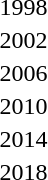<table>
<tr>
<td rowspan=2>1998</td>
<td rowspan=2></td>
<td rowspan=2></td>
<td></td>
</tr>
<tr>
<td></td>
</tr>
<tr>
<td rowspan=2>2002</td>
<td rowspan=2></td>
<td rowspan=2></td>
<td></td>
</tr>
<tr>
<td></td>
</tr>
<tr>
<td>2006</td>
<td></td>
<td></td>
<td></td>
</tr>
<tr>
<td>2010<br></td>
<td></td>
<td></td>
<td></td>
</tr>
<tr>
<td>2014<br></td>
<td></td>
<td></td>
<td></td>
</tr>
<tr>
<td>2018<br></td>
<td></td>
<td></td>
<td></td>
</tr>
</table>
